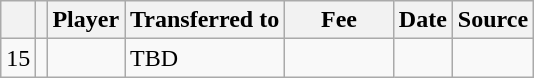<table class="wikitable plainrowheaders sortable">
<tr>
<th></th>
<th></th>
<th scope=col>Player</th>
<th>Transferred to</th>
<th !scope=col; style="width: 65px;">Fee</th>
<th scope=col>Date</th>
<th scope=col>Source</th>
</tr>
<tr>
<td align=center>15</td>
<td align=center></td>
<td></td>
<td>TBD</td>
<td></td>
<td></td>
<td></td>
</tr>
</table>
